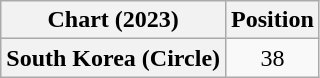<table class="wikitable plainrowheaders" style="text-align:center">
<tr>
<th scope="col">Chart (2023)</th>
<th scope="col">Position</th>
</tr>
<tr>
<th scope="row">South Korea (Circle)</th>
<td>38</td>
</tr>
</table>
